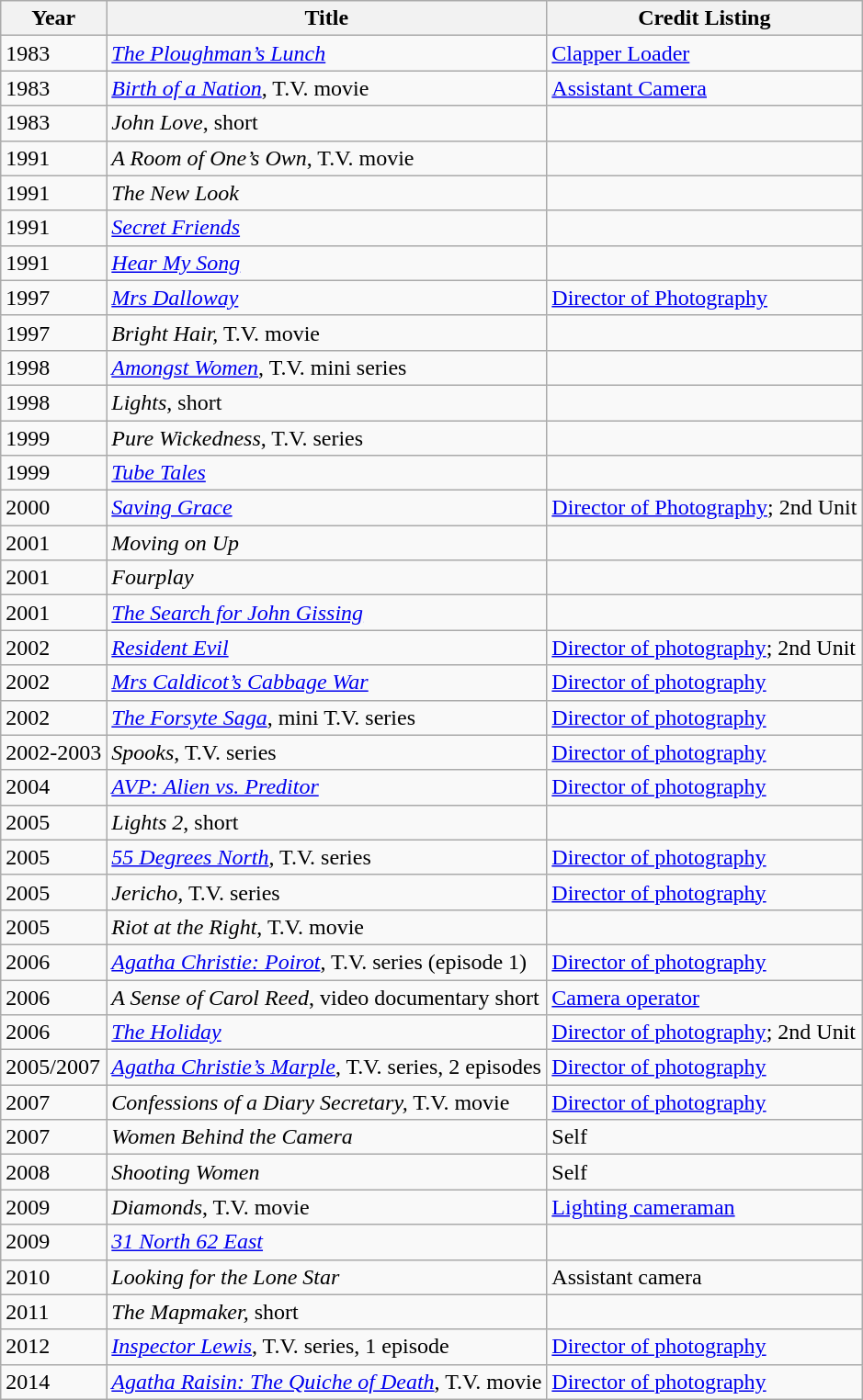<table class="wikitable">
<tr>
<th>Year</th>
<th>Title</th>
<th>Credit Listing</th>
</tr>
<tr>
<td>1983</td>
<td><a href='#'><em>The Ploughman’s Lunch</em></a></td>
<td><a href='#'>Clapper Loader</a></td>
</tr>
<tr>
<td>1983</td>
<td><a href='#'><em>Birth of a Nation</em></a>, T.V. movie</td>
<td><a href='#'>Assistant Camera</a></td>
</tr>
<tr>
<td>1983</td>
<td><em>John Love</em>, short</td>
<td></td>
</tr>
<tr>
<td>1991</td>
<td><em>A Room of One’s Own</em>, T.V. movie</td>
<td></td>
</tr>
<tr>
<td>1991</td>
<td><em>The New Look</em></td>
<td></td>
</tr>
<tr>
<td>1991</td>
<td><em><a href='#'>Secret Friends</a></em></td>
<td></td>
</tr>
<tr>
<td>1991</td>
<td><em><a href='#'>Hear My Song</a></em></td>
<td></td>
</tr>
<tr>
<td>1997</td>
<td><em><a href='#'>Mrs Dalloway</a></em></td>
<td><a href='#'>Director of Photography</a></td>
</tr>
<tr>
<td>1997</td>
<td><em>Bright Hair,</em> T.V. movie</td>
<td></td>
</tr>
<tr>
<td>1998</td>
<td><em><a href='#'>Amongst Women</a></em>, T.V. mini series</td>
<td></td>
</tr>
<tr>
<td>1998</td>
<td><em>Lights</em>, short</td>
<td></td>
</tr>
<tr>
<td>1999</td>
<td><em>Pure Wickedness</em>, T.V. series</td>
<td></td>
</tr>
<tr>
<td>1999</td>
<td><em><a href='#'>Tube Tales</a></em></td>
<td></td>
</tr>
<tr>
<td>2000</td>
<td><a href='#'><em>Saving Grace</em></a></td>
<td><a href='#'>Director of Photography</a>; 2nd Unit</td>
</tr>
<tr>
<td>2001</td>
<td><em>Moving on Up</em></td>
<td></td>
</tr>
<tr>
<td>2001</td>
<td><em>Fourplay</em></td>
<td></td>
</tr>
<tr>
<td>2001</td>
<td><em><a href='#'>The Search for John Gissing</a></em></td>
<td></td>
</tr>
<tr>
<td>2002</td>
<td><a href='#'><em>Resident Evil</em></a></td>
<td><a href='#'>Director of photography</a>; 2nd Unit</td>
</tr>
<tr>
<td>2002</td>
<td><a href='#'><em>Mrs Caldicot’s Cabbage War</em></a></td>
<td><a href='#'>Director of photography</a></td>
</tr>
<tr>
<td>2002</td>
<td><a href='#'><em>The Forsyte Saga</em></a>, mini T.V. series</td>
<td><a href='#'>Director of photography</a></td>
</tr>
<tr>
<td>2002-2003</td>
<td><em>Spooks</em>, T.V. series</td>
<td><a href='#'>Director of photography</a></td>
</tr>
<tr>
<td>2004</td>
<td><a href='#'><em>AVP: Alien vs. Preditor</em></a></td>
<td><a href='#'>Director of photography</a></td>
</tr>
<tr>
<td>2005</td>
<td><em>Lights 2</em>, short</td>
<td></td>
</tr>
<tr>
<td>2005</td>
<td><em><a href='#'>55 Degrees North</a></em>, T.V. series</td>
<td><a href='#'>Director of photography</a></td>
</tr>
<tr>
<td>2005</td>
<td><em>Jericho</em>, T.V. series</td>
<td><a href='#'>Director of photography</a></td>
</tr>
<tr>
<td>2005</td>
<td><em>Riot at the Right</em>, T.V. movie</td>
<td></td>
</tr>
<tr>
<td>2006</td>
<td><a href='#'><em>Agatha Christie: Poirot</em></a>, T.V. series (episode 1)</td>
<td><a href='#'>Director of photography</a></td>
</tr>
<tr>
<td>2006</td>
<td><em>A Sense of Carol Reed</em>, video documentary short</td>
<td><a href='#'>Camera operator</a></td>
</tr>
<tr>
<td>2006</td>
<td><em><a href='#'>The Holiday</a></em></td>
<td><a href='#'>Director of photography</a>; 2nd Unit</td>
</tr>
<tr>
<td>2005/2007</td>
<td><a href='#'><em>Agatha Christie’s Marple</em></a>, T.V. series, 2 episodes</td>
<td><a href='#'>Director of photography</a></td>
</tr>
<tr>
<td>2007</td>
<td><em>Confessions of a Diary Secretary,</em> T.V. movie</td>
<td><a href='#'>Director of photography</a></td>
</tr>
<tr>
<td>2007</td>
<td><em>Women Behind the Camera</em></td>
<td>Self</td>
</tr>
<tr>
<td>2008</td>
<td><em>Shooting Women</em></td>
<td>Self</td>
</tr>
<tr>
<td>2009</td>
<td><em>Diamonds</em>, T.V. movie</td>
<td><a href='#'>Lighting cameraman</a></td>
</tr>
<tr>
<td>2009</td>
<td><em><a href='#'>31 North 62 East</a></em></td>
<td></td>
</tr>
<tr>
<td>2010</td>
<td><em>Looking for the Lone Star</em></td>
<td>Assistant camera</td>
</tr>
<tr>
<td>2011</td>
<td><em>The Mapmaker,</em> short</td>
<td></td>
</tr>
<tr>
<td>2012</td>
<td><a href='#'><em>Inspector Lewis</em></a>, T.V. series, 1 episode</td>
<td><a href='#'>Director of photography</a></td>
</tr>
<tr>
<td>2014</td>
<td><a href='#'><em>Agatha Raisin: The Quiche of Death</em></a>, T.V. movie</td>
<td><a href='#'>Director of photography</a></td>
</tr>
</table>
